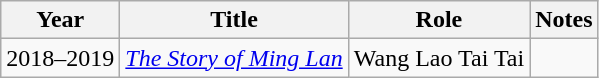<table class="wikitable sortable">
<tr>
<th>Year</th>
<th>Title</th>
<th>Role</th>
<th class="unsortable">Notes</th>
</tr>
<tr>
<td>2018–2019</td>
<td><em><a href='#'>The Story of Ming Lan</a></em></td>
<td>Wang Lao Tai Tai</td>
<td></td>
</tr>
</table>
